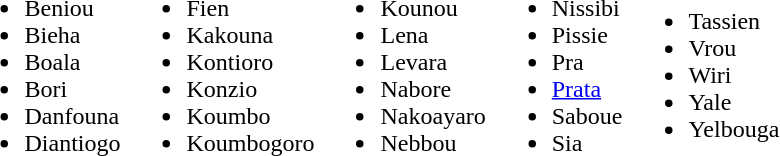<table>
<tr>
<td><br><ul><li>Beniou</li><li>Bieha</li><li>Boala</li><li>Bori</li><li>Danfouna</li><li>Diantiogo</li></ul></td>
<td><br><ul><li>Fien</li><li>Kakouna</li><li>Kontioro</li><li>Konzio</li><li>Koumbo</li><li>Koumbogoro</li></ul></td>
<td><br><ul><li>Kounou</li><li>Lena</li><li>Levara</li><li>Nabore</li><li>Nakoayaro</li><li>Nebbou</li></ul></td>
<td><br><ul><li>Nissibi</li><li>Pissie</li><li>Pra</li><li><a href='#'>Prata</a></li><li>Saboue</li><li>Sia</li></ul></td>
<td><br><ul><li>Tassien</li><li>Vrou</li><li>Wiri</li><li>Yale</li><li>Yelbouga</li></ul></td>
</tr>
</table>
